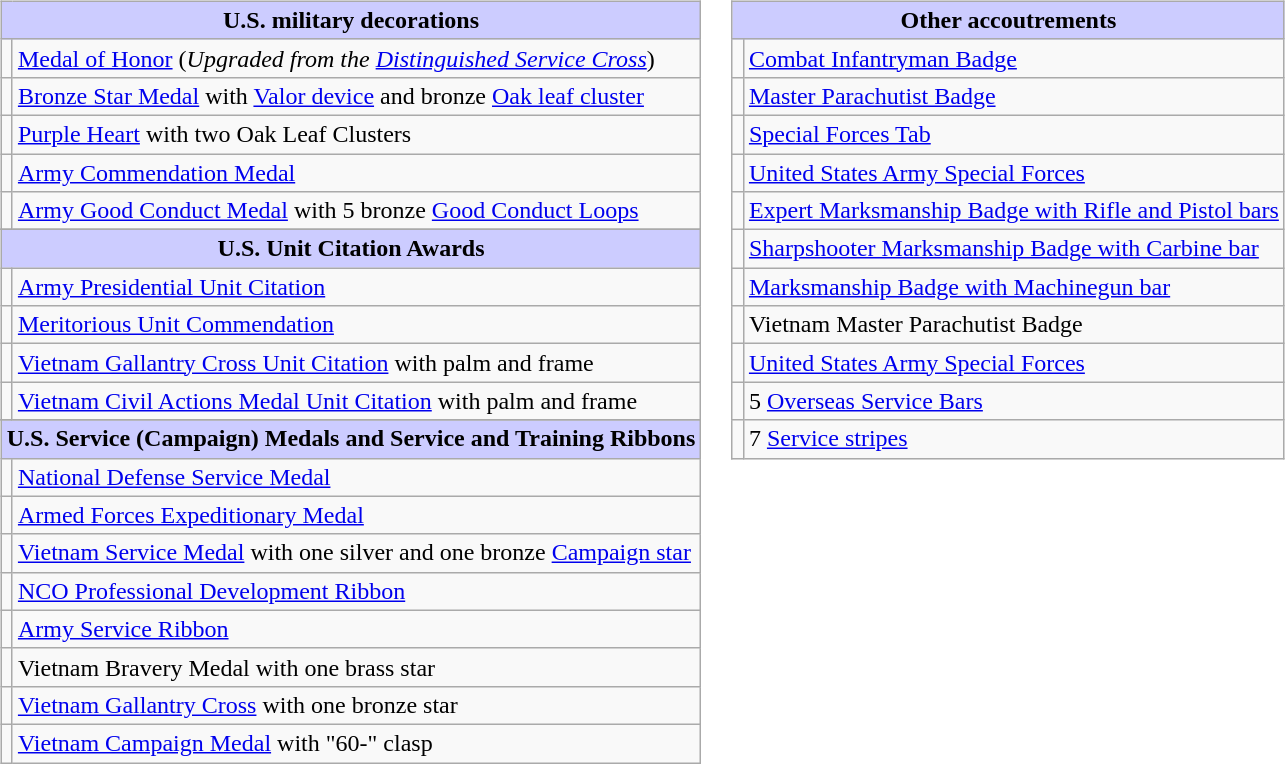<table style="width=100%;">
<tr>
<td valign="top"><br><table class="wikitable">
<tr style="background:#ccf; text-align:center;">
<td colspan=2><strong>U.S. military decorations</strong></td>
</tr>
<tr>
<td></td>
<td><a href='#'>Medal of Honor</a> (<em>Upgraded from the <a href='#'>Distinguished Service Cross</a></em>)</td>
</tr>
<tr>
<td></td>
<td><a href='#'>Bronze Star Medal</a> with <a href='#'>Valor device</a> and bronze <a href='#'>Oak leaf cluster</a></td>
</tr>
<tr>
<td></td>
<td><a href='#'>Purple Heart</a> with two Oak Leaf Clusters</td>
</tr>
<tr>
<td></td>
<td><a href='#'>Army Commendation Medal</a></td>
</tr>
<tr>
<td><span></span></td>
<td><a href='#'>Army Good Conduct Medal</a> with 5 bronze <a href='#'>Good Conduct Loops</a></td>
</tr>
<tr>
</tr>
<tr style="background:#ccf; text-align:center;">
<td colspan=2><strong>U.S. Unit Citation Awards</strong></td>
</tr>
<tr>
<td></td>
<td><a href='#'>Army Presidential Unit Citation</a></td>
</tr>
<tr>
<td></td>
<td><a href='#'>Meritorious Unit Commendation</a></td>
</tr>
<tr>
<td></td>
<td><a href='#'>Vietnam Gallantry Cross Unit Citation</a> with palm and frame</td>
</tr>
<tr>
<td></td>
<td><a href='#'>Vietnam Civil Actions Medal Unit Citation</a> with palm and frame</td>
</tr>
<tr>
</tr>
<tr style="background:#ccf; text-align:center;">
<td colspan=2><strong>U.S. Service (Campaign) Medals and Service and Training Ribbons</strong></td>
</tr>
<tr>
<td></td>
<td><a href='#'>National Defense Service Medal</a></td>
</tr>
<tr>
<td></td>
<td><a href='#'>Armed Forces Expeditionary Medal</a></td>
</tr>
<tr>
<td></td>
<td><a href='#'>Vietnam Service Medal</a> with one silver and one bronze <a href='#'>Campaign star</a></td>
</tr>
<tr>
<td></td>
<td><a href='#'>NCO Professional Development Ribbon</a></td>
</tr>
<tr>
<td></td>
<td><a href='#'>Army Service Ribbon</a></td>
</tr>
<tr>
<td></td>
<td>Vietnam Bravery Medal with one brass star</td>
</tr>
<tr>
<td><span></span></td>
<td><a href='#'>Vietnam Gallantry Cross</a> with one bronze star</td>
</tr>
<tr>
<td></td>
<td><a href='#'>Vietnam Campaign Medal</a> with "60-" clasp</td>
</tr>
</table>
</td>
<td valign="top"><br><table class="wikitable">
<tr style="background:#ccf; text-align:center;">
<td colspan=2><strong>Other accoutrements</strong></td>
</tr>
<tr>
<td></td>
<td><a href='#'>Combat Infantryman Badge</a></td>
</tr>
<tr>
<td></td>
<td><a href='#'>Master Parachutist Badge</a> <br></td>
</tr>
<tr>
<td></td>
<td><a href='#'>Special Forces Tab</a></td>
</tr>
<tr>
<td></td>
<td><a href='#'>United States Army Special Forces</a> <br></td>
</tr>
<tr>
<td></td>
<td><a href='#'>Expert Marksmanship Badge with Rifle and Pistol bars</a></td>
</tr>
<tr>
<td></td>
<td><a href='#'>Sharpshooter Marksmanship Badge with Carbine bar</a></td>
</tr>
<tr>
<td></td>
<td><a href='#'>Marksmanship Badge with Machinegun bar</a></td>
</tr>
<tr>
<td></td>
<td>Vietnam Master Parachutist Badge <br></td>
</tr>
<tr>
<td></td>
<td><a href='#'>United States Army Special Forces</a> <br></td>
</tr>
<tr>
<td></td>
<td>5 <a href='#'>Overseas Service Bars</a></td>
</tr>
<tr>
<td></td>
<td>7 <a href='#'>Service stripes</a></td>
</tr>
</table>
</td>
</tr>
</table>
